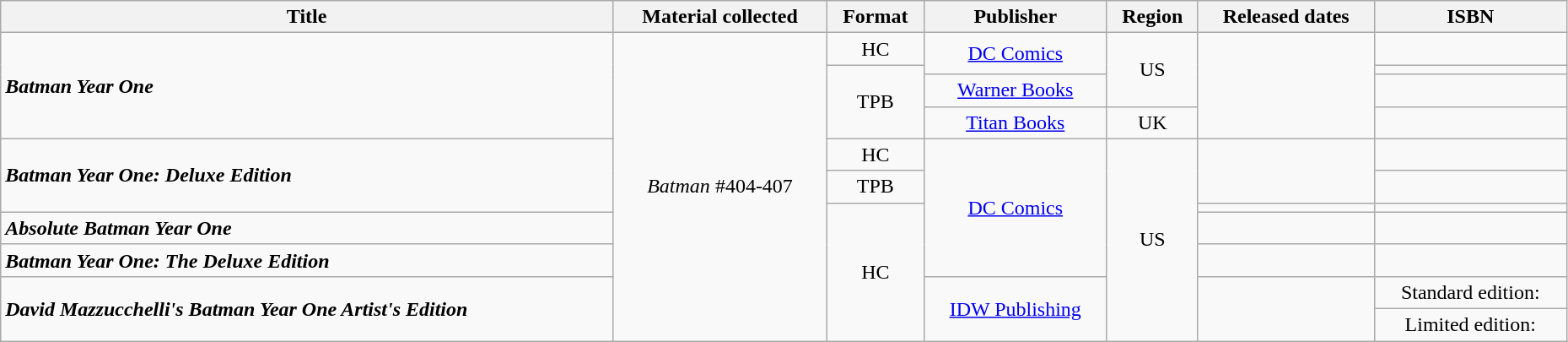<table class="wikitable sortable" width=98%>
<tr align="center">
<th>Title</th>
<th>Material collected</th>
<th>Format</th>
<th>Publisher</th>
<th>Region</th>
<th>Released dates</th>
<th>ISBN</th>
</tr>
<tr align="center">
<td rowspan=4 style="text-align: left"><strong><em>Batman Year One</em></strong></td>
<td rowspan=11><em>Batman</em> #404-407</td>
<td>HC</td>
<td rowspan=2><a href='#'>DC Comics</a></td>
<td rowspan=3>US</td>
<td rowspan=4></td>
<td></td>
</tr>
<tr align="center">
<td rowspan=3>TPB</td>
<td></td>
</tr>
<tr align="center">
<td><a href='#'>Warner Books</a></td>
<td></td>
</tr>
<tr align="center">
<td><a href='#'>Titan Books</a></td>
<td>UK</td>
<td></td>
</tr>
<tr align="center">
<td rowspan=3 style="text-align: left"><strong><em>Batman Year One: Deluxe Edition</em></strong></td>
<td>HC</td>
<td rowspan=5><a href='#'>DC Comics</a></td>
<td rowspan=7>US</td>
<td rowspan=2></td>
<td></td>
</tr>
<tr align="center">
<td>TPB</td>
<td></td>
</tr>
<tr align="center">
<td rowspan=5>HC</td>
<td></td>
<td></td>
</tr>
<tr align="center">
<td style="text-align: left"><strong><em>Absolute Batman Year One</em></strong></td>
<td></td>
<td></td>
</tr>
<tr align="center">
<td style="text-align: left"><strong><em>Batman Year One: The Deluxe Edition</em></strong></td>
<td></td>
<td></td>
</tr>
<tr align="center">
<td rowspan=2 style="text-align: left"><strong><em>David Mazzucchelli's Batman Year One Artist's Edition</em></strong></td>
<td rowspan=2><a href='#'>IDW Publishing</a></td>
<td rowspan=2></td>
<td>Standard edition: </td>
</tr>
<tr align="center">
<td>Limited edition: </td>
</tr>
</table>
